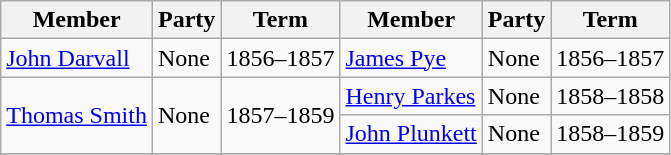<table class="wikitable">
<tr>
<th>Member</th>
<th>Party</th>
<th>Term</th>
<th>Member</th>
<th>Party</th>
<th>Term</th>
</tr>
<tr>
<td><a href='#'>John Darvall</a></td>
<td>None</td>
<td>1856–1857</td>
<td><a href='#'>James Pye</a></td>
<td>None</td>
<td>1856–1857</td>
</tr>
<tr>
<td rowspan="2"><a href='#'>Thomas Smith</a></td>
<td rowspan="2">None</td>
<td rowspan="2">1857–1859</td>
<td><a href='#'>Henry Parkes</a></td>
<td>None</td>
<td>1858–1858</td>
</tr>
<tr>
<td><a href='#'>John Plunkett</a></td>
<td>None</td>
<td>1858–1859</td>
</tr>
<tr>
</tr>
</table>
